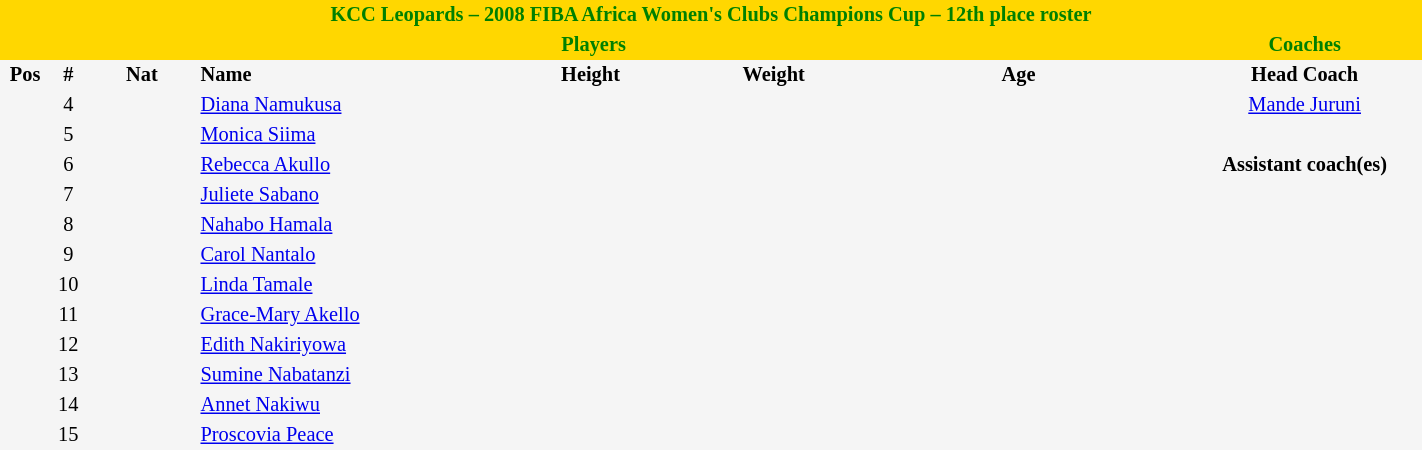<table border=0 cellpadding=2 cellspacing=0  |- bgcolor=#f5f5f5 style="text-align:center; font-size:85%;" width=75%>
<tr>
<td colspan="8" style="background: #ffd700; color: green"><strong>KCC Leopards – 2008 FIBA Africa Women's Clubs Champions Cup – 12th place roster</strong></td>
</tr>
<tr>
<td colspan="7" style="background: #ffd700; color: green"><strong>Players</strong></td>
<td style="background: #ffd700; color: green"><strong>Coaches</strong></td>
</tr>
<tr style="background=#f5f5f5; color: black">
<th width=5px>Pos</th>
<th width=5px>#</th>
<th width=50px>Nat</th>
<th width=135px align=left>Name</th>
<th width=100px>Height</th>
<th width=70px>Weight</th>
<th width=160px>Age</th>
<th width=110px>Head Coach</th>
</tr>
<tr>
<td></td>
<td>4</td>
<td></td>
<td align=left><a href='#'>Diana Namukusa</a></td>
<td></td>
<td></td>
<td><span></span></td>
<td> <a href='#'>Mande Juruni</a></td>
</tr>
<tr>
<td></td>
<td>5</td>
<td></td>
<td align=left><a href='#'>Monica Siima</a></td>
<td></td>
<td></td>
<td><span></span></td>
</tr>
<tr>
<td></td>
<td>6</td>
<td></td>
<td align=left><a href='#'>Rebecca Akullo</a></td>
<td></td>
<td></td>
<td><span></span></td>
<td><strong>Assistant coach(es)</strong></td>
</tr>
<tr>
<td></td>
<td>7</td>
<td></td>
<td align=left><a href='#'>Juliete Sabano</a></td>
<td></td>
<td></td>
<td><span></span></td>
<td></td>
</tr>
<tr>
<td></td>
<td>8</td>
<td></td>
<td align=left><a href='#'>Nahabo Hamala</a></td>
<td></td>
<td></td>
<td><span></span></td>
</tr>
<tr>
<td></td>
<td>9</td>
<td></td>
<td align=left><a href='#'>Carol Nantalo</a></td>
<td></td>
<td></td>
<td><span></span></td>
</tr>
<tr>
<td></td>
<td>10</td>
<td></td>
<td align=left><a href='#'>Linda Tamale</a></td>
<td></td>
<td></td>
<td><span></span></td>
</tr>
<tr>
<td></td>
<td>11</td>
<td></td>
<td align=left><a href='#'>Grace-Mary Akello</a></td>
<td></td>
<td></td>
<td><span></span></td>
</tr>
<tr>
<td></td>
<td>12</td>
<td></td>
<td align=left><a href='#'>Edith Nakiriyowa</a></td>
<td></td>
<td></td>
<td><span></span></td>
</tr>
<tr>
<td></td>
<td>13</td>
<td></td>
<td align=left><a href='#'>Sumine Nabatanzi</a></td>
<td></td>
<td></td>
<td><span></span></td>
</tr>
<tr>
<td></td>
<td>14</td>
<td></td>
<td align=left><a href='#'>Annet Nakiwu</a></td>
<td></td>
<td></td>
<td><span></span></td>
</tr>
<tr>
<td></td>
<td>15</td>
<td></td>
<td align=left><a href='#'>Proscovia Peace</a></td>
<td></td>
<td></td>
<td><span></span></td>
</tr>
</table>
